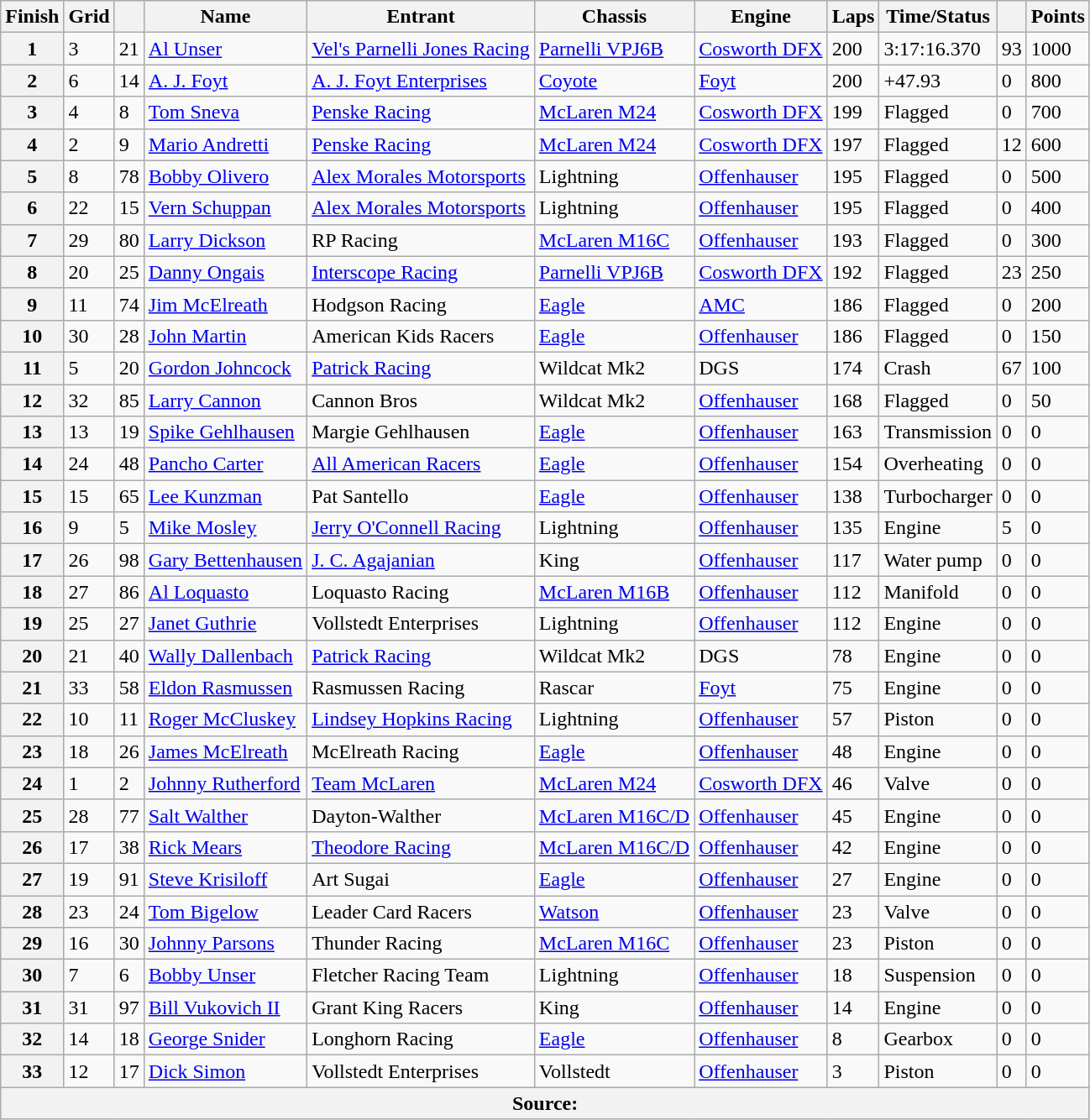<table class="wikitable">
<tr>
<th>Finish</th>
<th>Grid</th>
<th></th>
<th>Name</th>
<th>Entrant</th>
<th>Chassis</th>
<th>Engine</th>
<th>Laps</th>
<th>Time/Status</th>
<th></th>
<th>Points</th>
</tr>
<tr>
<th>1</th>
<td>3</td>
<td>21</td>
<td> <a href='#'>Al Unser</a></td>
<td><a href='#'>Vel's Parnelli Jones Racing</a></td>
<td><a href='#'>Parnelli VPJ6B</a></td>
<td><a href='#'>Cosworth DFX</a></td>
<td>200</td>
<td>3:17:16.370</td>
<td>93</td>
<td>1000</td>
</tr>
<tr>
<th>2</th>
<td>6</td>
<td>14</td>
<td> <a href='#'>A. J. Foyt</a></td>
<td><a href='#'>A. J. Foyt Enterprises</a></td>
<td><a href='#'>Coyote</a></td>
<td><a href='#'>Foyt</a></td>
<td>200</td>
<td>+47.93</td>
<td>0</td>
<td>800</td>
</tr>
<tr>
<th>3</th>
<td>4</td>
<td>8</td>
<td> <a href='#'>Tom Sneva</a></td>
<td><a href='#'>Penske Racing</a></td>
<td><a href='#'>McLaren M24</a></td>
<td><a href='#'>Cosworth DFX</a></td>
<td>199</td>
<td>Flagged</td>
<td>0</td>
<td>700</td>
</tr>
<tr>
<th>4</th>
<td>2</td>
<td>9</td>
<td> <a href='#'>Mario Andretti</a></td>
<td><a href='#'>Penske Racing</a></td>
<td><a href='#'>McLaren M24</a></td>
<td><a href='#'>Cosworth DFX</a></td>
<td>197</td>
<td>Flagged</td>
<td>12</td>
<td>600</td>
</tr>
<tr>
<th>5</th>
<td>8</td>
<td>78</td>
<td> <a href='#'>Bobby Olivero</a></td>
<td><a href='#'>Alex Morales Motorsports</a></td>
<td>Lightning</td>
<td><a href='#'>Offenhauser</a></td>
<td>195</td>
<td>Flagged</td>
<td>0</td>
<td>500</td>
</tr>
<tr>
<th>6</th>
<td>22</td>
<td>15</td>
<td> <a href='#'>Vern Schuppan</a></td>
<td><a href='#'>Alex Morales Motorsports</a></td>
<td>Lightning</td>
<td><a href='#'>Offenhauser</a></td>
<td>195</td>
<td>Flagged</td>
<td>0</td>
<td>400</td>
</tr>
<tr>
<th>7</th>
<td>29</td>
<td>80</td>
<td> <a href='#'>Larry Dickson</a></td>
<td>RP Racing</td>
<td><a href='#'>McLaren M16C</a></td>
<td><a href='#'>Offenhauser</a></td>
<td>193</td>
<td>Flagged</td>
<td>0</td>
<td>300</td>
</tr>
<tr>
<th>8</th>
<td>20</td>
<td>25</td>
<td> <a href='#'>Danny Ongais</a></td>
<td><a href='#'>Interscope Racing</a></td>
<td><a href='#'>Parnelli VPJ6B</a></td>
<td><a href='#'>Cosworth DFX</a></td>
<td>192</td>
<td>Flagged</td>
<td>23</td>
<td>250</td>
</tr>
<tr>
<th>9</th>
<td>11</td>
<td>74</td>
<td> <a href='#'>Jim McElreath</a></td>
<td>Hodgson Racing</td>
<td><a href='#'>Eagle</a></td>
<td><a href='#'>AMC</a></td>
<td>186</td>
<td>Flagged</td>
<td>0</td>
<td>200</td>
</tr>
<tr>
<th>10</th>
<td>30</td>
<td>28</td>
<td> <a href='#'>John Martin</a></td>
<td>American Kids Racers</td>
<td><a href='#'>Eagle</a></td>
<td><a href='#'>Offenhauser</a></td>
<td>186</td>
<td>Flagged</td>
<td>0</td>
<td>150</td>
</tr>
<tr>
<th>11</th>
<td>5</td>
<td>20</td>
<td> <a href='#'>Gordon Johncock</a></td>
<td><a href='#'>Patrick Racing</a></td>
<td>Wildcat Mk2</td>
<td>DGS</td>
<td>174</td>
<td>Crash</td>
<td>67</td>
<td>100</td>
</tr>
<tr>
<th>12</th>
<td>32</td>
<td>85</td>
<td> <a href='#'>Larry Cannon</a></td>
<td>Cannon Bros</td>
<td>Wildcat Mk2</td>
<td><a href='#'>Offenhauser</a></td>
<td>168</td>
<td>Flagged</td>
<td>0</td>
<td>50</td>
</tr>
<tr>
<th>13</th>
<td>13</td>
<td>19</td>
<td> <a href='#'>Spike Gehlhausen</a></td>
<td>Margie Gehlhausen</td>
<td><a href='#'>Eagle</a></td>
<td><a href='#'>Offenhauser</a></td>
<td>163</td>
<td>Transmission</td>
<td>0</td>
<td>0</td>
</tr>
<tr>
<th>14</th>
<td>24</td>
<td>48</td>
<td> <a href='#'>Pancho Carter</a></td>
<td><a href='#'>All American Racers</a></td>
<td><a href='#'>Eagle</a></td>
<td><a href='#'>Offenhauser</a></td>
<td>154</td>
<td>Overheating</td>
<td>0</td>
<td>0</td>
</tr>
<tr>
<th>15</th>
<td>15</td>
<td>65</td>
<td> <a href='#'>Lee Kunzman</a></td>
<td>Pat Santello</td>
<td><a href='#'>Eagle</a></td>
<td><a href='#'>Offenhauser</a></td>
<td>138</td>
<td>Turbocharger</td>
<td>0</td>
<td>0</td>
</tr>
<tr>
<th>16</th>
<td>9</td>
<td>5</td>
<td> <a href='#'>Mike Mosley</a></td>
<td><a href='#'>Jerry O'Connell Racing</a></td>
<td>Lightning</td>
<td><a href='#'>Offenhauser</a></td>
<td>135</td>
<td>Engine</td>
<td>5</td>
<td>0</td>
</tr>
<tr>
<th>17</th>
<td>26</td>
<td>98</td>
<td> <a href='#'>Gary Bettenhausen</a></td>
<td><a href='#'>J. C. Agajanian</a></td>
<td>King</td>
<td><a href='#'>Offenhauser</a></td>
<td>117</td>
<td>Water pump</td>
<td>0</td>
<td>0</td>
</tr>
<tr>
<th>18</th>
<td>27</td>
<td>86</td>
<td> <a href='#'>Al Loquasto</a></td>
<td>Loquasto Racing</td>
<td><a href='#'>McLaren M16B</a></td>
<td><a href='#'>Offenhauser</a></td>
<td>112</td>
<td>Manifold</td>
<td>0</td>
<td>0</td>
</tr>
<tr>
<th>19</th>
<td>25</td>
<td>27</td>
<td> <a href='#'>Janet Guthrie</a></td>
<td>Vollstedt Enterprises</td>
<td>Lightning</td>
<td><a href='#'>Offenhauser</a></td>
<td>112</td>
<td>Engine</td>
<td>0</td>
<td>0</td>
</tr>
<tr>
<th>20</th>
<td>21</td>
<td>40</td>
<td> <a href='#'>Wally Dallenbach</a></td>
<td><a href='#'>Patrick Racing</a></td>
<td>Wildcat Mk2</td>
<td>DGS</td>
<td>78</td>
<td>Engine</td>
<td>0</td>
<td>0</td>
</tr>
<tr>
<th>21</th>
<td>33</td>
<td>58</td>
<td> <a href='#'>Eldon Rasmussen</a></td>
<td>Rasmussen Racing</td>
<td>Rascar</td>
<td><a href='#'>Foyt</a></td>
<td>75</td>
<td>Engine</td>
<td>0</td>
<td>0</td>
</tr>
<tr>
<th>22</th>
<td>10</td>
<td>11</td>
<td> <a href='#'>Roger McCluskey</a></td>
<td><a href='#'>Lindsey Hopkins Racing</a></td>
<td>Lightning</td>
<td><a href='#'>Offenhauser</a></td>
<td>57</td>
<td>Piston</td>
<td>0</td>
<td>0</td>
</tr>
<tr>
<th>23</th>
<td>18</td>
<td>26</td>
<td> <a href='#'>James McElreath</a></td>
<td>McElreath Racing</td>
<td><a href='#'>Eagle</a></td>
<td><a href='#'>Offenhauser</a></td>
<td>48</td>
<td>Engine</td>
<td>0</td>
<td>0</td>
</tr>
<tr>
<th>24</th>
<td>1</td>
<td>2</td>
<td> <a href='#'>Johnny Rutherford</a></td>
<td><a href='#'>Team McLaren</a></td>
<td><a href='#'>McLaren M24</a></td>
<td><a href='#'>Cosworth DFX</a></td>
<td>46</td>
<td>Valve</td>
<td>0</td>
<td>0</td>
</tr>
<tr>
<th>25</th>
<td>28</td>
<td>77</td>
<td> <a href='#'>Salt Walther</a></td>
<td>Dayton-Walther</td>
<td><a href='#'>McLaren M16C/D</a></td>
<td><a href='#'>Offenhauser</a></td>
<td>45</td>
<td>Engine</td>
<td>0</td>
<td>0</td>
</tr>
<tr>
<th>26</th>
<td>17</td>
<td>38</td>
<td> <a href='#'>Rick Mears</a></td>
<td><a href='#'>Theodore Racing</a></td>
<td><a href='#'>McLaren M16C/D</a></td>
<td><a href='#'>Offenhauser</a></td>
<td>42</td>
<td>Engine</td>
<td>0</td>
<td>0</td>
</tr>
<tr>
<th>27</th>
<td>19</td>
<td>91</td>
<td> <a href='#'>Steve Krisiloff</a></td>
<td>Art Sugai</td>
<td><a href='#'>Eagle</a></td>
<td><a href='#'>Offenhauser</a></td>
<td>27</td>
<td>Engine</td>
<td>0</td>
<td>0</td>
</tr>
<tr>
<th>28</th>
<td>23</td>
<td>24</td>
<td> <a href='#'>Tom Bigelow</a></td>
<td>Leader Card Racers</td>
<td><a href='#'>Watson</a></td>
<td><a href='#'>Offenhauser</a></td>
<td>23</td>
<td>Valve</td>
<td>0</td>
<td>0</td>
</tr>
<tr>
<th>29</th>
<td>16</td>
<td>30</td>
<td> <a href='#'>Johnny Parsons</a></td>
<td>Thunder Racing</td>
<td><a href='#'>McLaren M16C</a></td>
<td><a href='#'>Offenhauser</a></td>
<td>23</td>
<td>Piston</td>
<td>0</td>
<td>0</td>
</tr>
<tr>
<th>30</th>
<td>7</td>
<td>6</td>
<td> <a href='#'>Bobby Unser</a></td>
<td>Fletcher Racing Team</td>
<td>Lightning</td>
<td><a href='#'>Offenhauser</a></td>
<td>18</td>
<td>Suspension</td>
<td>0</td>
<td>0</td>
</tr>
<tr>
<th>31</th>
<td>31</td>
<td>97</td>
<td> <a href='#'>Bill Vukovich II</a></td>
<td>Grant King Racers</td>
<td>King</td>
<td><a href='#'>Offenhauser</a></td>
<td>14</td>
<td>Engine</td>
<td>0</td>
<td>0</td>
</tr>
<tr>
<th>32</th>
<td>14</td>
<td>18</td>
<td> <a href='#'>George Snider</a></td>
<td>Longhorn Racing</td>
<td><a href='#'>Eagle</a></td>
<td><a href='#'>Offenhauser</a></td>
<td>8</td>
<td>Gearbox</td>
<td>0</td>
<td>0</td>
</tr>
<tr>
<th>33</th>
<td>12</td>
<td>17</td>
<td> <a href='#'>Dick Simon</a></td>
<td>Vollstedt Enterprises</td>
<td>Vollstedt</td>
<td><a href='#'>Offenhauser</a></td>
<td>3</td>
<td>Piston</td>
<td>0</td>
<td>0</td>
</tr>
<tr>
<th colspan=11>Source:</th>
</tr>
</table>
